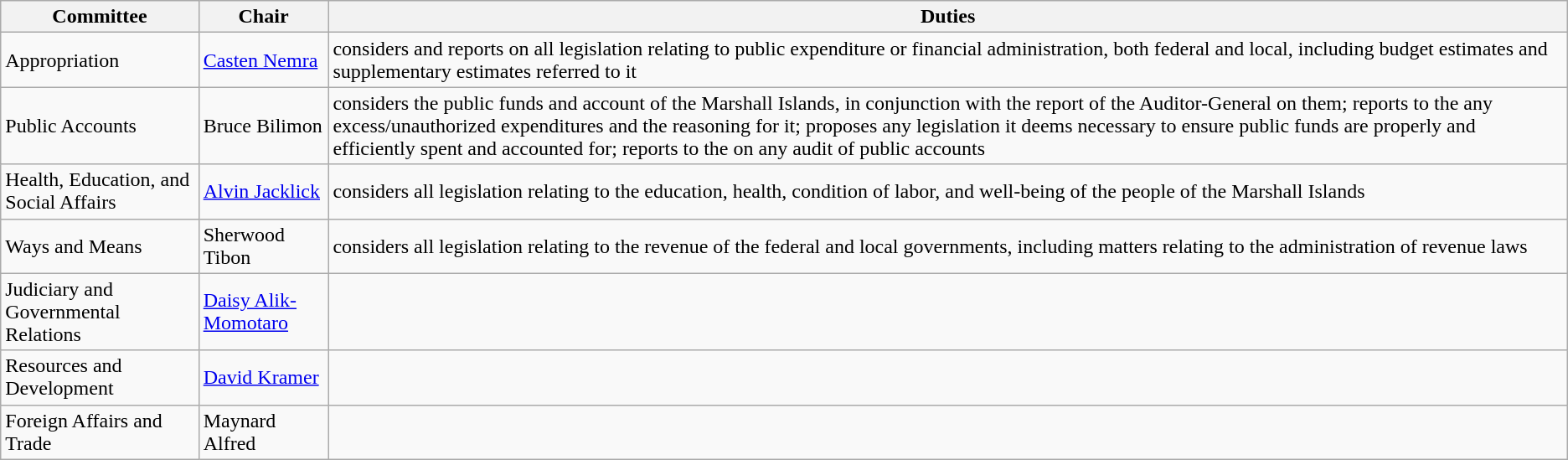<table class="wikitable">
<tr>
<th>Committee</th>
<th>Chair</th>
<th>Duties</th>
</tr>
<tr>
<td>Appropriation</td>
<td><a href='#'>Casten Nemra</a></td>
<td>considers and reports on all legislation relating to public expenditure or financial administration, both federal and local, including budget estimates and supplementary estimates referred to it</td>
</tr>
<tr>
<td>Public Accounts</td>
<td>Bruce Bilimon</td>
<td>considers the public funds and account of the Marshall Islands, in conjunction with the report of the Auditor-General on them; reports to the  any excess/unauthorized expenditures and the reasoning for it; proposes any legislation it deems necessary to ensure public funds are properly and efficiently spent and accounted for; reports to the  on any audit of public accounts</td>
</tr>
<tr>
<td>Health, Education, and Social Affairs</td>
<td><a href='#'>Alvin Jacklick</a></td>
<td>considers all legislation relating to the education, health, condition of labor, and well-being of the people of the Marshall Islands</td>
</tr>
<tr>
<td>Ways and Means</td>
<td>Sherwood Tibon</td>
<td>considers all legislation relating to the revenue of the federal and local governments, including matters relating to the administration of revenue laws</td>
</tr>
<tr>
<td>Judiciary and Governmental Relations</td>
<td><a href='#'>Daisy Alik-Momotaro</a></td>
<td></td>
</tr>
<tr>
<td>Resources and Development</td>
<td><a href='#'>David Kramer</a></td>
<td></td>
</tr>
<tr>
<td>Foreign Affairs and Trade</td>
<td>Maynard Alfred</td>
<td></td>
</tr>
</table>
